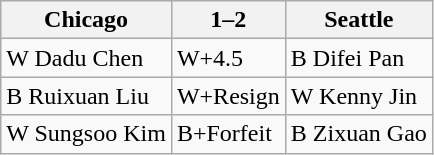<table class="wikitable">
<tr>
<th>Chicago</th>
<th>1–2</th>
<th>Seattle</th>
</tr>
<tr>
<td>W Dadu Chen</td>
<td>W+4.5</td>
<td>B Difei Pan</td>
</tr>
<tr>
<td>B Ruixuan Liu</td>
<td>W+Resign</td>
<td>W Kenny Jin</td>
</tr>
<tr>
<td>W Sungsoo Kim</td>
<td>B+Forfeit</td>
<td>B Zixuan Gao</td>
</tr>
</table>
